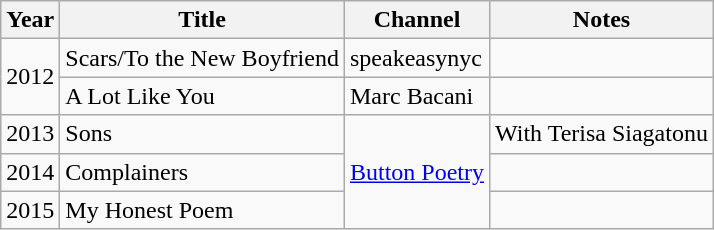<table class="wikitable">
<tr>
<th>Year</th>
<th>Title</th>
<th>Channel</th>
<th>Notes</th>
</tr>
<tr>
<td rowspan="2">2012</td>
<td>Scars/To the New Boyfriend</td>
<td>speakeasynyc</td>
<td></td>
</tr>
<tr>
<td>A Lot Like You</td>
<td>Marc Bacani</td>
<td></td>
</tr>
<tr>
<td>2013</td>
<td>Sons</td>
<td rowspan="3"><a href='#'>Button Poetry</a></td>
<td>With Terisa Siagatonu</td>
</tr>
<tr>
<td>2014</td>
<td>Complainers</td>
<td></td>
</tr>
<tr>
<td>2015</td>
<td>My Honest Poem</td>
<td></td>
</tr>
</table>
